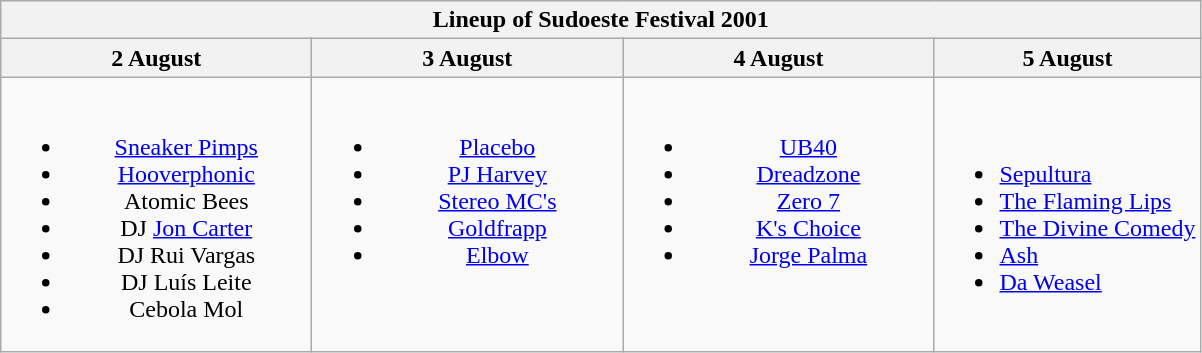<table class="wikitable mw-collapsible">
<tr>
<th colspan="4">Lineup of Sudoeste Festival 2001</th>
</tr>
<tr>
<th>2 August</th>
<th>3 August</th>
<th>4 August</th>
<th>5 August</th>
</tr>
<tr>
<td width="200" align="center" valign="top"><br><ul><li><a href='#'>Sneaker Pimps</a></li><li><a href='#'>Hooverphonic</a></li><li>Atomic Bees</li><li>DJ <a href='#'>Jon Carter</a></li><li>DJ Rui Vargas</li><li>DJ Luís Leite</li><li>Cebola Mol</li></ul></td>
<td width="200" align="center" valign="top"><br><ul><li><a href='#'>Placebo</a></li><li><a href='#'>PJ Harvey</a></li><li><a href='#'>Stereo MC's</a></li><li><a href='#'>Goldfrapp</a></li><li><a href='#'>Elbow</a></li></ul></td>
<td width="200" align="center" valign="top"><br><ul><li><a href='#'>UB40</a></li><li><a href='#'>Dreadzone</a></li><li><a href='#'>Zero 7</a></li><li><a href='#'>K's Choice</a></li><li><a href='#'>Jorge Palma</a></li></ul></td>
<td><br><ul><li><a href='#'>Sepultura</a></li><li><a href='#'>The Flaming Lips</a></li><li><a href='#'>The Divine Comedy</a></li><li><a href='#'>Ash</a></li><li><a href='#'>Da Weasel</a></li></ul></td>
</tr>
</table>
